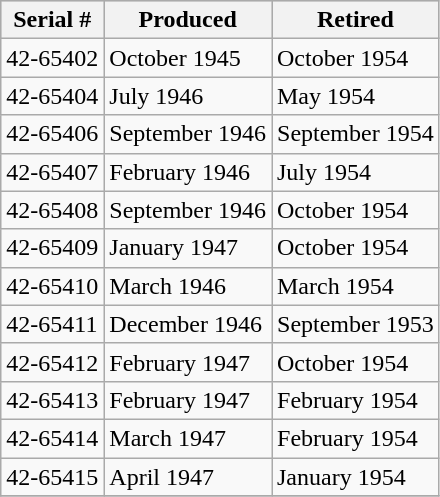<table class="wikitable sortable" border="1">
<tr style="background:#cccccc;">
<th>Serial #</th>
<th>Produced</th>
<th>Retired</th>
</tr>
<tr>
<td>42-65402</td>
<td>October 1945</td>
<td>October 1954</td>
</tr>
<tr>
<td>42-65404</td>
<td>July 1946</td>
<td>May 1954</td>
</tr>
<tr>
<td>42-65406</td>
<td>September 1946</td>
<td>September 1954</td>
</tr>
<tr>
<td>42-65407</td>
<td>February 1946</td>
<td>July 1954</td>
</tr>
<tr>
<td>42-65408</td>
<td>September 1946</td>
<td>October 1954</td>
</tr>
<tr>
<td>42-65409</td>
<td>January 1947</td>
<td>October 1954</td>
</tr>
<tr>
<td>42-65410</td>
<td>March 1946</td>
<td>March 1954</td>
</tr>
<tr>
<td>42-65411</td>
<td>December 1946</td>
<td>September 1953</td>
</tr>
<tr>
<td>42-65412</td>
<td>February 1947</td>
<td>October 1954</td>
</tr>
<tr>
<td>42-65413</td>
<td>February 1947</td>
<td>February 1954</td>
</tr>
<tr>
<td>42-65414</td>
<td>March 1947</td>
<td>February 1954</td>
</tr>
<tr>
<td>42-65415</td>
<td>April 1947</td>
<td>January 1954</td>
</tr>
<tr>
</tr>
</table>
